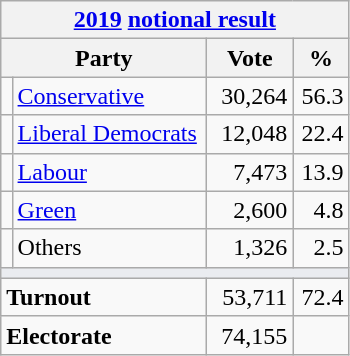<table class="wikitable">
<tr>
<th colspan="4"><a href='#'>2019</a> <a href='#'>notional result</a></th>
</tr>
<tr>
<th bgcolor="#DDDDFF" width="130px" colspan="2">Party</th>
<th bgcolor="#DDDDFF" width="50px">Vote</th>
<th bgcolor="#DDDDFF" width="30px">%</th>
</tr>
<tr>
<td></td>
<td><a href='#'>Conservative</a></td>
<td align=right>30,264</td>
<td align=right>56.3</td>
</tr>
<tr>
<td></td>
<td><a href='#'>Liberal Democrats</a></td>
<td align=right>12,048</td>
<td align=right>22.4</td>
</tr>
<tr>
<td></td>
<td><a href='#'>Labour</a></td>
<td align=right>7,473</td>
<td align=right>13.9</td>
</tr>
<tr>
<td></td>
<td><a href='#'>Green</a></td>
<td align=right>2,600</td>
<td align=right>4.8</td>
</tr>
<tr>
<td></td>
<td>Others</td>
<td align=right>1,326</td>
<td align=right>2.5</td>
</tr>
<tr>
<td colspan="4" bgcolor="#EAECF0"></td>
</tr>
<tr>
<td colspan="2"><strong>Turnout</strong></td>
<td align=right>53,711</td>
<td align=right>72.4</td>
</tr>
<tr>
<td colspan="2"><strong>Electorate</strong></td>
<td align=right>74,155</td>
</tr>
</table>
